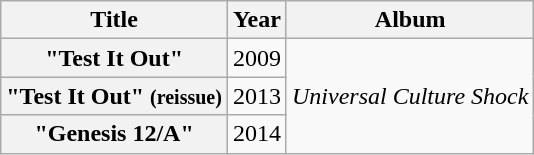<table class="wikitable plainrowheaders" style="text-align:center">
<tr>
<th scope="col">Title</th>
<th scope="col">Year</th>
<th scope="col">Album</th>
</tr>
<tr>
<th scope="row">"Test It Out"</th>
<td>2009</td>
<td rowspan="3"><em>Universal Culture Shock</em></td>
</tr>
<tr>
<th scope="row">"Test It Out" <small>(reissue)</small></th>
<td>2013</td>
</tr>
<tr>
<th scope="row">"Genesis 12/A"</th>
<td>2014</td>
</tr>
</table>
